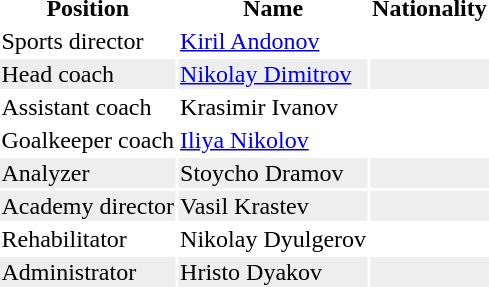<table class="toccolours">
<tr>
<th bgcolor=>Position</th>
<th bgcolor=>Name</th>
<th bgcolor=>Nationality</th>
</tr>
<tr>
<td>Sports director</td>
<td><a href='#'>Kiril Andonov</a></td>
<td></td>
</tr>
<tr style="background:#eee;">
<td>Head coach</td>
<td><a href='#'>Nikolay Dimitrov</a></td>
<td></td>
</tr>
<tr>
<td>Assistant coach</td>
<td>Krasimir Ivanov</td>
<td></td>
</tr>
<tr>
<td>Goalkeeper coach</td>
<td><a href='#'>Iliya Nikolov</a></td>
<td></td>
</tr>
<tr style="background:#eee;">
<td>Analyzer</td>
<td>Stoycho Dramov</td>
<td></td>
</tr>
<tr style="background:#eee;">
<td>Academy director</td>
<td>Vasil Krastev</td>
<td></td>
</tr>
<tr>
<td>Rehabilitator</td>
<td>Nikolay Dyulgerov</td>
<td></td>
</tr>
<tr style="background:#eee;">
<td>Administrator</td>
<td>Hristo Dyakov</td>
<td></td>
</tr>
<tr>
</tr>
</table>
